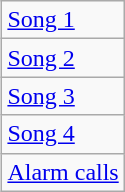<table class="wikitable" align="right">
<tr>
<td> <a href='#'>Song 1</a></td>
</tr>
<tr>
<td> <a href='#'>Song 2</a></td>
</tr>
<tr>
<td> <a href='#'>Song 3</a></td>
</tr>
<tr>
<td> <a href='#'>Song 4</a></td>
</tr>
<tr>
<td> <a href='#'>Alarm calls</a></td>
</tr>
</table>
